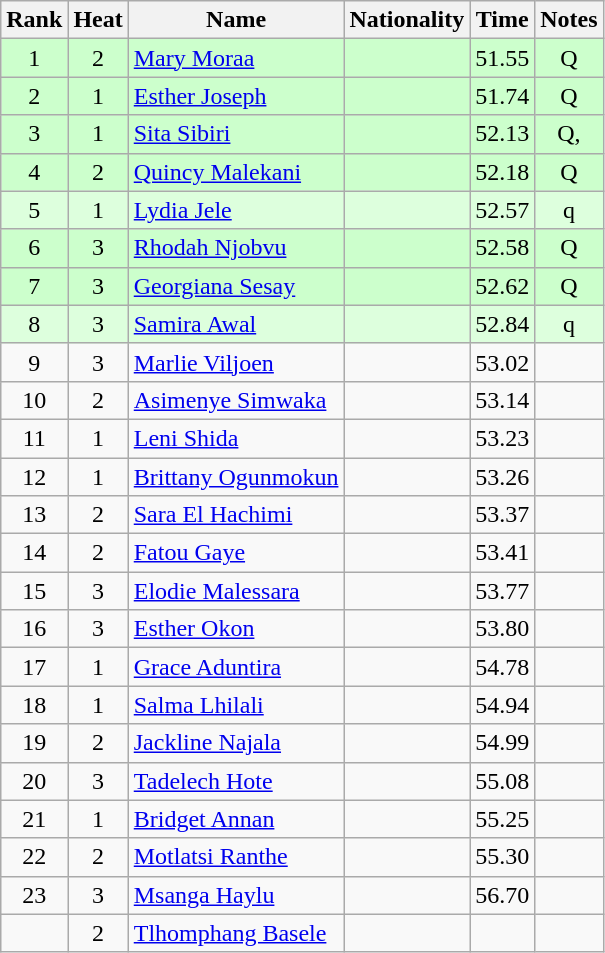<table class="wikitable sortable" style="text-align:center">
<tr>
<th>Rank</th>
<th>Heat</th>
<th>Name</th>
<th>Nationality</th>
<th>Time</th>
<th>Notes</th>
</tr>
<tr bgcolor=ccffcc>
<td>1</td>
<td>2</td>
<td align=left><a href='#'>Mary Moraa</a></td>
<td align=left></td>
<td>51.55</td>
<td>Q</td>
</tr>
<tr bgcolor=ccffcc>
<td>2</td>
<td>1</td>
<td align=left><a href='#'>Esther Joseph</a></td>
<td align=left></td>
<td>51.74</td>
<td>Q</td>
</tr>
<tr bgcolor=ccffcc>
<td>3</td>
<td>1</td>
<td align=left><a href='#'>Sita Sibiri</a></td>
<td align=left></td>
<td>52.13</td>
<td>Q,  </td>
</tr>
<tr bgcolor=ccffcc>
<td>4</td>
<td>2</td>
<td align=left><a href='#'>Quincy Malekani</a></td>
<td align=left></td>
<td>52.18</td>
<td>Q</td>
</tr>
<tr bgcolor=ddffdd>
<td>5</td>
<td>1</td>
<td align=left><a href='#'>Lydia Jele</a></td>
<td align=left></td>
<td>52.57</td>
<td>q</td>
</tr>
<tr bgcolor=ccffcc>
<td>6</td>
<td>3</td>
<td align=left><a href='#'>Rhodah Njobvu</a></td>
<td align=left></td>
<td>52.58</td>
<td>Q</td>
</tr>
<tr bgcolor=ccffcc>
<td>7</td>
<td>3</td>
<td align=left><a href='#'>Georgiana Sesay</a></td>
<td align=left></td>
<td>52.62</td>
<td>Q</td>
</tr>
<tr bgcolor=ddffdd>
<td>8</td>
<td>3</td>
<td align=left><a href='#'>Samira Awal</a></td>
<td align=left></td>
<td>52.84</td>
<td>q</td>
</tr>
<tr>
<td>9</td>
<td>3</td>
<td align=left><a href='#'>Marlie Viljoen</a></td>
<td align=left></td>
<td>53.02</td>
<td></td>
</tr>
<tr>
<td>10</td>
<td>2</td>
<td align=left><a href='#'>Asimenye Simwaka</a></td>
<td align=left></td>
<td>53.14</td>
<td></td>
</tr>
<tr>
<td>11</td>
<td>1</td>
<td align=left><a href='#'>Leni Shida</a></td>
<td align=left></td>
<td>53.23</td>
<td></td>
</tr>
<tr>
<td>12</td>
<td>1</td>
<td align=left><a href='#'>Brittany Ogunmokun</a></td>
<td align=left></td>
<td>53.26</td>
<td></td>
</tr>
<tr>
<td>13</td>
<td>2</td>
<td align=left><a href='#'>Sara El Hachimi</a></td>
<td align=left></td>
<td>53.37</td>
<td></td>
</tr>
<tr>
<td>14</td>
<td>2</td>
<td align=left><a href='#'>Fatou Gaye</a></td>
<td align=left></td>
<td>53.41</td>
<td></td>
</tr>
<tr>
<td>15</td>
<td>3</td>
<td align=left><a href='#'>Elodie Malessara</a></td>
<td align=left></td>
<td>53.77</td>
<td></td>
</tr>
<tr>
<td>16</td>
<td>3</td>
<td align=left><a href='#'>Esther Okon</a></td>
<td align=left></td>
<td>53.80</td>
<td></td>
</tr>
<tr>
<td>17</td>
<td>1</td>
<td align=left><a href='#'>Grace Aduntira</a></td>
<td align=left></td>
<td>54.78</td>
<td></td>
</tr>
<tr>
<td>18</td>
<td>1</td>
<td align=left><a href='#'>Salma Lhilali</a></td>
<td align=left></td>
<td>54.94</td>
<td></td>
</tr>
<tr>
<td>19</td>
<td>2</td>
<td align=left><a href='#'>Jackline Najala</a></td>
<td align=left></td>
<td>54.99</td>
<td></td>
</tr>
<tr>
<td>20</td>
<td>3</td>
<td align=left><a href='#'>Tadelech Hote</a></td>
<td align=left></td>
<td>55.08</td>
<td></td>
</tr>
<tr>
<td>21</td>
<td>1</td>
<td align=left><a href='#'>Bridget Annan</a></td>
<td align=left></td>
<td>55.25</td>
<td></td>
</tr>
<tr>
<td>22</td>
<td>2</td>
<td align=left><a href='#'>Motlatsi Ranthe</a></td>
<td align=left></td>
<td>55.30</td>
<td></td>
</tr>
<tr>
<td>23</td>
<td>3</td>
<td align=left><a href='#'>Msanga Haylu</a></td>
<td align=left></td>
<td>56.70</td>
<td></td>
</tr>
<tr>
<td></td>
<td>2</td>
<td align=left><a href='#'>Tlhomphang Basele</a></td>
<td align=left></td>
<td></td>
<td></td>
</tr>
</table>
